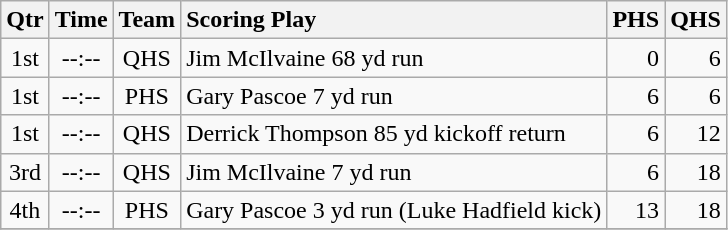<table class="wikitable">
<tr>
<th style="text-align: center;">Qtr</th>
<th style="text-align: center;">Time</th>
<th style="text-align: center;">Team</th>
<th style="text-align: left;">Scoring Play</th>
<th style="text-align: right;">PHS</th>
<th style="text-align: right;">QHS</th>
</tr>
<tr>
<td style="text-align: center;">1st</td>
<td style="text-align: center;">--:--</td>
<td style="text-align: center;">QHS</td>
<td style="text-align: left;">Jim McIlvaine 68 yd run</td>
<td style="text-align: right;">0</td>
<td style="text-align: right;">6</td>
</tr>
<tr>
<td style="text-align: center;">1st</td>
<td style="text-align: center;">--:--</td>
<td style="text-align: center;">PHS</td>
<td style="text-align: left;">Gary Pascoe 7 yd run</td>
<td style="text-align: right;">6</td>
<td style="text-align: right;">6</td>
</tr>
<tr>
<td style="text-align: center;">1st</td>
<td style="text-align: center;">--:--</td>
<td style="text-align: center;">QHS</td>
<td style="text-align: left;">Derrick Thompson 85 yd kickoff return</td>
<td style="text-align: right;">6</td>
<td style="text-align: right;">12</td>
</tr>
<tr>
<td style="text-align: center;">3rd</td>
<td style="text-align: center;">--:--</td>
<td style="text-align: center;">QHS</td>
<td style="text-align: left;">Jim McIlvaine 7 yd run</td>
<td style="text-align: right;">6</td>
<td style="text-align: right;">18</td>
</tr>
<tr>
<td style="text-align: center;">4th</td>
<td style="text-align: center;">--:--</td>
<td style="text-align: center;">PHS</td>
<td style="text-align: left;">Gary Pascoe 3 yd run (Luke Hadfield kick)</td>
<td style="text-align: right;">13</td>
<td style="text-align: right;">18</td>
</tr>
<tr>
</tr>
</table>
